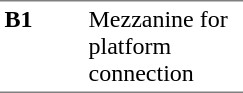<table border=0 cellspacing=0 cellpadding=3>
<tr>
<td style="border-bottom:solid 1px gray;border-top:solid 1px gray;" width=50 valign=top><strong>B1</strong></td>
<td style="border-top:solid 1px gray;border-bottom:solid 1px gray;" width=100 valign=top>Mezzanine for platform connection</td>
</tr>
</table>
